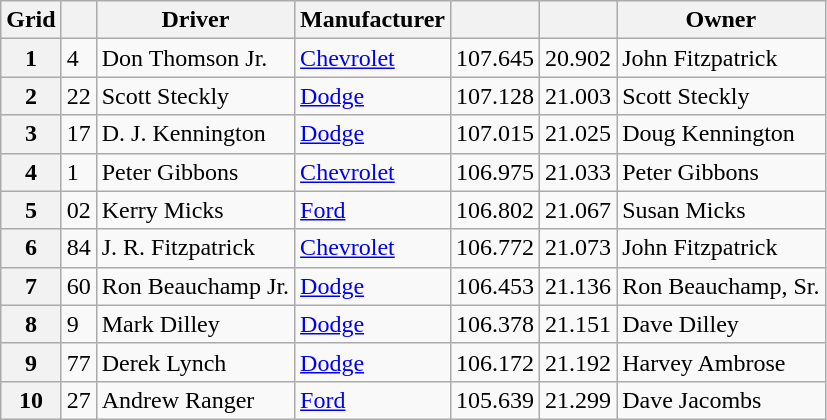<table class="wikitable">
<tr>
<th>Grid</th>
<th></th>
<th>Driver</th>
<th>Manufacturer</th>
<th></th>
<th></th>
<th>Owner</th>
</tr>
<tr>
<th>1</th>
<td>4</td>
<td>Don Thomson Jr.</td>
<td><a href='#'>Chevrolet</a></td>
<td>107.645</td>
<td>20.902</td>
<td>John Fitzpatrick</td>
</tr>
<tr>
<th>2</th>
<td>22</td>
<td>Scott Steckly</td>
<td><a href='#'>Dodge</a></td>
<td>107.128</td>
<td>21.003</td>
<td>Scott Steckly</td>
</tr>
<tr>
<th>3</th>
<td>17</td>
<td>D. J. Kennington</td>
<td><a href='#'>Dodge</a></td>
<td>107.015</td>
<td>21.025</td>
<td>Doug Kennington</td>
</tr>
<tr>
<th>4</th>
<td>1</td>
<td>Peter Gibbons</td>
<td><a href='#'>Chevrolet</a></td>
<td>106.975</td>
<td>21.033</td>
<td>Peter Gibbons</td>
</tr>
<tr>
<th>5</th>
<td>02</td>
<td>Kerry Micks</td>
<td><a href='#'>Ford</a></td>
<td>106.802</td>
<td>21.067</td>
<td>Susan Micks</td>
</tr>
<tr>
<th>6</th>
<td>84</td>
<td>J. R. Fitzpatrick</td>
<td><a href='#'>Chevrolet</a></td>
<td>106.772</td>
<td>21.073</td>
<td>John Fitzpatrick</td>
</tr>
<tr>
<th>7</th>
<td>60</td>
<td>Ron Beauchamp Jr.</td>
<td><a href='#'>Dodge</a></td>
<td>106.453</td>
<td>21.136</td>
<td>Ron Beauchamp, Sr.</td>
</tr>
<tr>
<th>8</th>
<td>9</td>
<td>Mark Dilley</td>
<td><a href='#'>Dodge</a></td>
<td>106.378</td>
<td>21.151</td>
<td>Dave Dilley</td>
</tr>
<tr>
<th>9</th>
<td>77</td>
<td>Derek Lynch</td>
<td><a href='#'>Dodge</a></td>
<td>106.172</td>
<td>21.192</td>
<td>Harvey Ambrose</td>
</tr>
<tr>
<th>10</th>
<td>27</td>
<td>Andrew Ranger</td>
<td><a href='#'>Ford</a></td>
<td>105.639</td>
<td>21.299</td>
<td>Dave Jacombs</td>
</tr>
</table>
